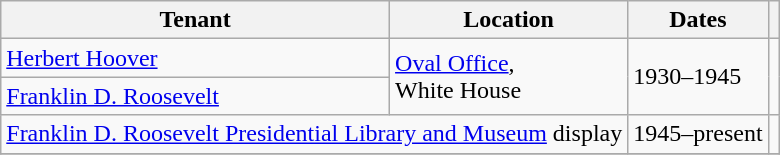<table class="wikitable">
<tr>
<th scope=col>Tenant</th>
<th scope=col>Location</th>
<th scope=col>Dates</th>
<th scope=col class=unsortable></th>
</tr>
<tr>
<td><a href='#'>Herbert Hoover</a></td>
<td rowspan="2"><a href='#'>Oval Office</a>,<br> White House</td>
<td rowspan="2">1930–1945</td>
<td rowspan="2"></td>
</tr>
<tr>
<td><a href='#'>Franklin D. Roosevelt</a></td>
</tr>
<tr>
<td colspan="2"><a href='#'>Franklin D. Roosevelt Presidential Library and Museum</a> display</td>
<td>1945–present</td>
<td></td>
</tr>
<tr>
</tr>
</table>
